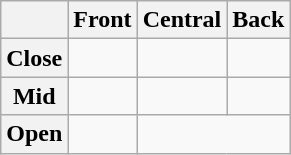<table class="wikitable" style="text-align: center">
<tr>
<th> </th>
<th>Front</th>
<th>Central</th>
<th>Back</th>
</tr>
<tr>
<th>Close</th>
<td></td>
<td></td>
<td></td>
</tr>
<tr>
<th>Mid</th>
<td></td>
<td></td>
<td></td>
</tr>
<tr>
<th>Open</th>
<td></td>
<td colspan=2></td>
</tr>
</table>
